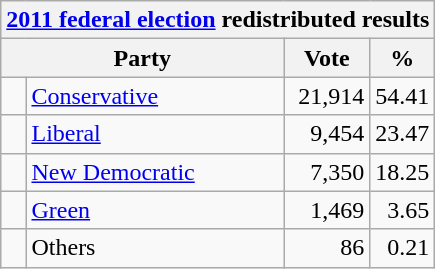<table class="wikitable">
<tr>
<th colspan="4"><a href='#'>2011 federal election</a> redistributed results</th>
</tr>
<tr>
<th bgcolor="#DDDDFF" width="130px" colspan="2">Party</th>
<th bgcolor="#DDDDFF" width="50px">Vote</th>
<th bgcolor="#DDDDFF" width="30px">%</th>
</tr>
<tr>
<td> </td>
<td><a href='#'>Conservative</a></td>
<td align=right>21,914</td>
<td align=right>54.41</td>
</tr>
<tr>
<td> </td>
<td><a href='#'>Liberal</a></td>
<td align=right>9,454</td>
<td align=right>23.47</td>
</tr>
<tr>
<td> </td>
<td><a href='#'>New Democratic</a></td>
<td align=right>7,350</td>
<td align=right>18.25</td>
</tr>
<tr>
<td> </td>
<td><a href='#'>Green</a></td>
<td align=right>1,469</td>
<td align=right>3.65</td>
</tr>
<tr>
<td> </td>
<td>Others</td>
<td align=right>86</td>
<td align=right>0.21</td>
</tr>
</table>
